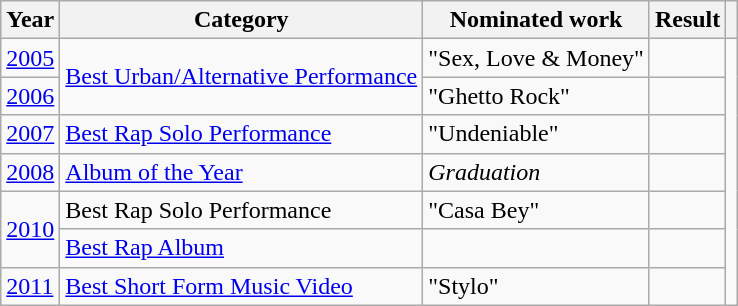<table class="wikitable">
<tr>
<th>Year</th>
<th>Category</th>
<th>Nominated work</th>
<th>Result</th>
<th scope="col" class="unsortable"></th>
</tr>
<tr>
<td><a href='#'>2005</a></td>
<td rowspan="2"><a href='#'>Best Urban/Alternative Performance</a></td>
<td>"Sex, Love & Money"</td>
<td></td>
<td style="text-align: center;" rowspan="7"></td>
</tr>
<tr>
<td><a href='#'>2006</a></td>
<td>"Ghetto Rock"</td>
<td></td>
</tr>
<tr>
<td><a href='#'>2007</a></td>
<td><a href='#'>Best Rap Solo Performance</a></td>
<td>"Undeniable"</td>
<td></td>
</tr>
<tr>
<td><a href='#'>2008</a></td>
<td><a href='#'>Album of the Year</a></td>
<td><em>Graduation</em> </td>
<td></td>
</tr>
<tr>
<td rowspan="2"><a href='#'>2010</a></td>
<td>Best Rap Solo Performance</td>
<td>"Casa Bey"</td>
<td></td>
</tr>
<tr>
<td><a href='#'>Best Rap Album</a></td>
<td><em></em></td>
<td></td>
</tr>
<tr>
<td><a href='#'>2011</a></td>
<td><a href='#'>Best Short Form Music Video</a></td>
<td>"Stylo" </td>
<td></td>
</tr>
</table>
